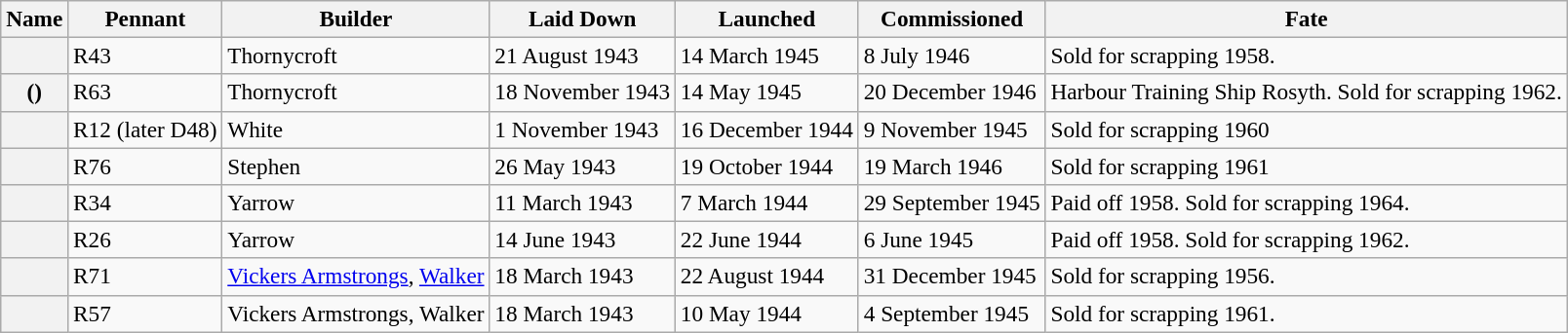<table class="wikitable plainrowheaders" style="font-size:97%;">
<tr>
<th scope="col">Name</th>
<th scope="col">Pennant</th>
<th scope="col">Builder </th>
<th scope="col">Laid Down </th>
<th scope="col">Launched </th>
<th scope="col">Commissioned </th>
<th scope="col">Fate</th>
</tr>
<tr>
<th scope="row"></th>
<td>R43</td>
<td>Thornycroft</td>
<td>21 August 1943</td>
<td>14 March 1945</td>
<td>8 July 1946</td>
<td>Sold for scrapping 1958.</td>
</tr>
<tr>
<th scope="row"> ()</th>
<td>R63</td>
<td>Thornycroft</td>
<td>18 November 1943</td>
<td>14 May 1945</td>
<td>20 December 1946</td>
<td>Harbour Training Ship Rosyth. Sold for scrapping 1962.</td>
</tr>
<tr>
<th scope="row"></th>
<td>R12 (later D48)</td>
<td>White</td>
<td>1 November 1943</td>
<td>16 December 1944</td>
<td>9 November 1945</td>
<td>Sold for scrapping 1960</td>
</tr>
<tr>
<th scope="row"></th>
<td>R76</td>
<td>Stephen</td>
<td>26 May 1943</td>
<td>19 October 1944</td>
<td>19 March 1946</td>
<td>Sold for scrapping 1961</td>
</tr>
<tr>
<th scope="row"></th>
<td>R34</td>
<td>Yarrow</td>
<td>11 March 1943</td>
<td>7 March 1944</td>
<td>29 September 1945</td>
<td>Paid off 1958. Sold for scrapping 1964.</td>
</tr>
<tr>
<th scope="row"></th>
<td>R26</td>
<td>Yarrow</td>
<td>14 June 1943</td>
<td>22 June 1944</td>
<td>6 June 1945</td>
<td>Paid off 1958. Sold for scrapping 1962.</td>
</tr>
<tr>
<th scope="row"> </th>
<td>R71</td>
<td><a href='#'>Vickers Armstrongs</a>, <a href='#'>Walker</a></td>
<td>18 March 1943</td>
<td>22 August 1944</td>
<td>31 December 1945</td>
<td>Sold for scrapping 1956.</td>
</tr>
<tr>
<th scope="row"> </th>
<td>R57</td>
<td>Vickers Armstrongs, Walker</td>
<td>18 March 1943</td>
<td>10 May 1944</td>
<td>4 September 1945</td>
<td>Sold for scrapping 1961.</td>
</tr>
</table>
